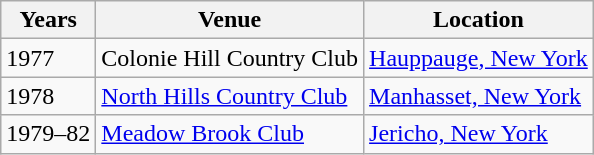<table class=wikitable>
<tr>
<th>Years</th>
<th>Venue</th>
<th>Location</th>
</tr>
<tr>
<td>1977</td>
<td>Colonie Hill Country Club</td>
<td><a href='#'>Hauppauge, New York</a></td>
</tr>
<tr>
<td>1978</td>
<td><a href='#'>North Hills Country Club</a></td>
<td><a href='#'>Manhasset, New York</a></td>
</tr>
<tr>
<td>1979–82</td>
<td><a href='#'>Meadow Brook Club</a></td>
<td><a href='#'>Jericho, New York</a></td>
</tr>
</table>
